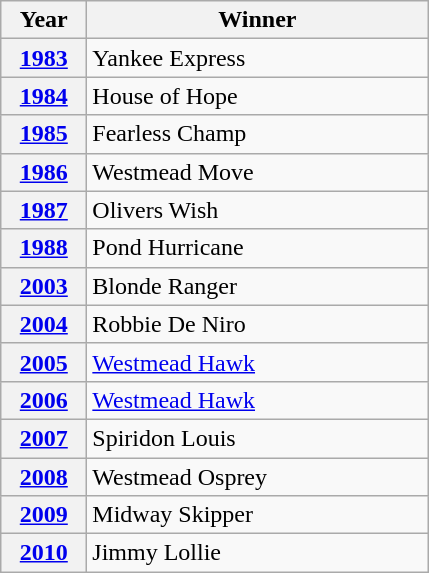<table class="wikitable">
<tr>
<th width=50>Year</th>
<th width=220>Winner</th>
</tr>
<tr>
<th><a href='#'>1983</a></th>
<td>Yankee Express</td>
</tr>
<tr>
<th><a href='#'>1984</a></th>
<td>House of Hope</td>
</tr>
<tr>
<th><a href='#'>1985</a></th>
<td>Fearless Champ</td>
</tr>
<tr>
<th><a href='#'>1986</a></th>
<td>Westmead Move</td>
</tr>
<tr>
<th><a href='#'>1987</a></th>
<td>Olivers Wish</td>
</tr>
<tr>
<th><a href='#'>1988</a></th>
<td>Pond Hurricane</td>
</tr>
<tr>
<th><a href='#'>2003</a></th>
<td>Blonde Ranger</td>
</tr>
<tr>
<th><a href='#'>2004</a></th>
<td>Robbie De Niro</td>
</tr>
<tr>
<th><a href='#'>2005</a></th>
<td><a href='#'>Westmead Hawk</a></td>
</tr>
<tr>
<th><a href='#'>2006</a></th>
<td><a href='#'>Westmead Hawk</a></td>
</tr>
<tr>
<th><a href='#'>2007</a></th>
<td>Spiridon Louis</td>
</tr>
<tr>
<th><a href='#'>2008</a></th>
<td>Westmead Osprey</td>
</tr>
<tr>
<th><a href='#'>2009</a></th>
<td>Midway Skipper</td>
</tr>
<tr>
<th><a href='#'>2010</a></th>
<td>Jimmy Lollie</td>
</tr>
</table>
